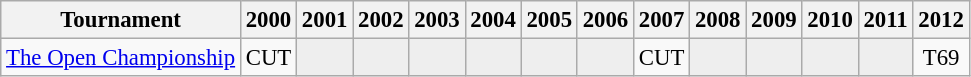<table class="wikitable" style="font-size:95%;text-align:center;">
<tr>
<th>Tournament</th>
<th>2000</th>
<th>2001</th>
<th>2002</th>
<th>2003</th>
<th>2004</th>
<th>2005</th>
<th>2006</th>
<th>2007</th>
<th>2008</th>
<th>2009</th>
<th>2010</th>
<th>2011</th>
<th>2012</th>
</tr>
<tr>
<td align=left><a href='#'>The Open Championship</a></td>
<td>CUT</td>
<td style="background:#eeeeee;"></td>
<td style="background:#eeeeee;"></td>
<td style="background:#eeeeee;"></td>
<td style="background:#eeeeee;"></td>
<td style="background:#eeeeee;"></td>
<td style="background:#eeeeee;"></td>
<td>CUT</td>
<td style="background:#eeeeee;"></td>
<td style="background:#eeeeee;"></td>
<td style="background:#eeeeee;"></td>
<td style="background:#eeeeee;"></td>
<td>T69</td>
</tr>
</table>
